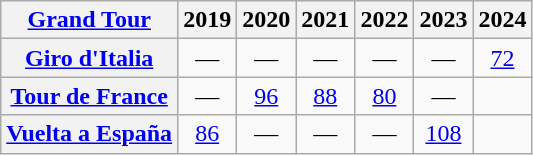<table class="wikitable plainrowheaders">
<tr>
<th scope="col"><a href='#'>Grand Tour</a></th>
<th scope="col">2019</th>
<th scope="col">2020</th>
<th scope="col">2021</th>
<th scope="col">2022</th>
<th scope="col">2023</th>
<th>2024</th>
</tr>
<tr style="text-align:center;">
<th scope="row"> <a href='#'>Giro d'Italia</a></th>
<td>—</td>
<td>—</td>
<td>—</td>
<td>—</td>
<td>—</td>
<td><a href='#'>72</a></td>
</tr>
<tr style="text-align:center;">
<th scope="row"> <a href='#'>Tour de France</a></th>
<td>—</td>
<td><a href='#'>96</a></td>
<td><a href='#'>88</a></td>
<td><a href='#'>80</a></td>
<td>—</td>
<td></td>
</tr>
<tr style="text-align:center;">
<th scope="row"> <a href='#'>Vuelta a España</a></th>
<td><a href='#'>86</a></td>
<td>—</td>
<td>—</td>
<td>—</td>
<td><a href='#'>108</a></td>
<td></td>
</tr>
</table>
